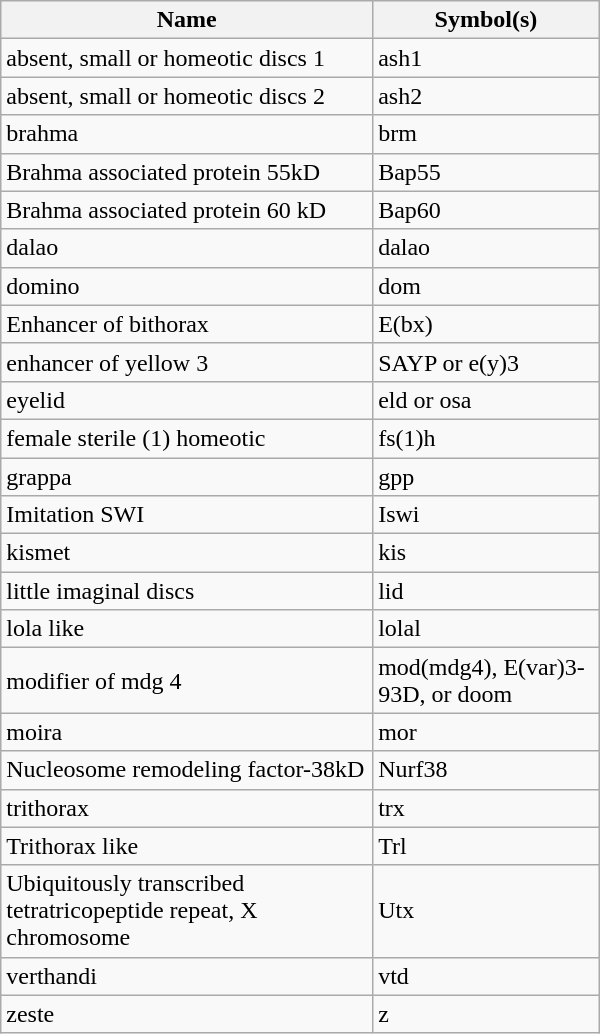<table class="wikitable" style="text-align: left; width: 400px; ">
<tr>
<th>Name</th>
<th>Symbol(s)</th>
</tr>
<tr>
<td>absent, small or homeotic discs 1</td>
<td>ash1</td>
</tr>
<tr>
<td>absent, small or homeotic discs 2</td>
<td>ash2</td>
</tr>
<tr>
<td>brahma</td>
<td>brm</td>
</tr>
<tr>
<td>Brahma associated protein 55kD</td>
<td>Bap55</td>
</tr>
<tr>
<td>Brahma associated protein 60 kD</td>
<td>Bap60</td>
</tr>
<tr>
<td>dalao</td>
<td>dalao</td>
</tr>
<tr>
<td>domino</td>
<td>dom</td>
</tr>
<tr>
<td>Enhancer of bithorax</td>
<td>E(bx)</td>
</tr>
<tr>
<td>enhancer of yellow 3</td>
<td>SAYP or e(y)3</td>
</tr>
<tr>
<td>eyelid</td>
<td>eld or osa</td>
</tr>
<tr>
<td>female sterile (1) homeotic</td>
<td>fs(1)h</td>
</tr>
<tr>
<td>grappa</td>
<td>gpp</td>
</tr>
<tr>
<td>Imitation SWI</td>
<td>Iswi</td>
</tr>
<tr>
<td>kismet</td>
<td>kis</td>
</tr>
<tr>
<td>little imaginal discs</td>
<td>lid</td>
</tr>
<tr>
<td>lola like</td>
<td>lolal</td>
</tr>
<tr>
<td>modifier of mdg 4</td>
<td>mod(mdg4), E(var)3-93D, or doom</td>
</tr>
<tr>
<td>moira</td>
<td>mor</td>
</tr>
<tr>
<td>Nucleosome remodeling factor-38kD</td>
<td>Nurf38</td>
</tr>
<tr>
<td>trithorax</td>
<td>trx</td>
</tr>
<tr>
<td>Trithorax like</td>
<td>Trl</td>
</tr>
<tr>
<td>Ubiquitously transcribed tetratricopeptide repeat, X chromosome</td>
<td>Utx</td>
</tr>
<tr>
<td>verthandi</td>
<td>vtd</td>
</tr>
<tr>
<td>zeste</td>
<td>z</td>
</tr>
</table>
